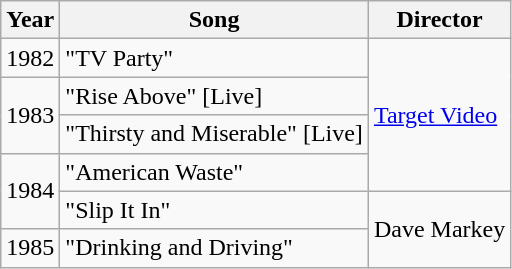<table class ="wikitable">
<tr>
<th>Year</th>
<th>Song</th>
<th>Director</th>
</tr>
<tr>
<td>1982</td>
<td>"TV Party"</td>
<td rowspan="4"><a href='#'>Target Video</a></td>
</tr>
<tr>
<td rowspan="2">1983</td>
<td>"Rise Above" [Live]</td>
</tr>
<tr>
<td>"Thirsty and Miserable" [Live]</td>
</tr>
<tr>
<td rowspan="2">1984</td>
<td>"American Waste"</td>
</tr>
<tr>
<td>"Slip It In"</td>
<td rowspan="2">Dave Markey</td>
</tr>
<tr>
<td>1985</td>
<td>"Drinking and Driving"</td>
</tr>
</table>
